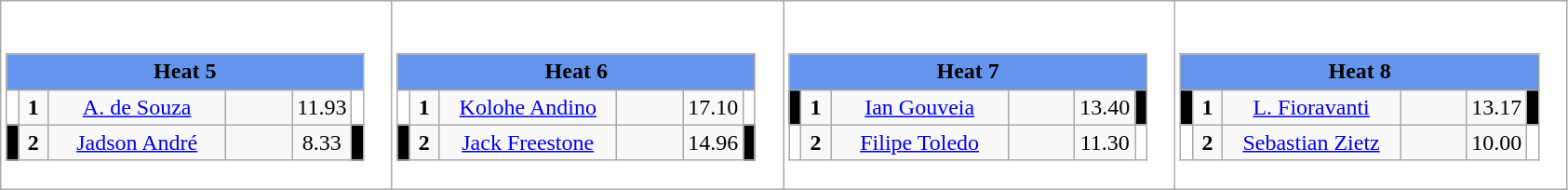<table class="wikitable" style="background:#fff;">
<tr>
<td><div><br><table class="wikitable">
<tr>
<td colspan="6"  style="text-align:center; background:#6495ed;"><strong>Heat 5</strong></td>
</tr>
<tr>
<td style="width:01px; background: #fff;"></td>
<td style="width:14px; text-align:center;"><strong>1</strong></td>
<td style="width:120px; text-align:center;"><a href='#'>A. de Souza</a></td>
<td style="width:40px; text-align:center;"></td>
<td style="width:20px; text-align:center;">11.93</td>
<td style="width:01px; background: #fff;"></td>
</tr>
<tr>
<td style="width:01px; background: #000;"></td>
<td style="width:14px; text-align:center;"><strong>2</strong></td>
<td style="width:120px; text-align:center;"><a href='#'>Jadson André</a></td>
<td style="width:40px; text-align:center;"></td>
<td style="width:20px; text-align:center;">8.33</td>
<td style="width:01px; background: #000;"></td>
</tr>
</table>
</div></td>
<td><div><br><table class="wikitable">
<tr>
<td colspan="6"  style="text-align:center; background:#6495ed;"><strong>Heat 6</strong></td>
</tr>
<tr>
<td style="width:01px; background: #fff;"></td>
<td style="width:14px; text-align:center;"><strong>1</strong></td>
<td style="width:120px; text-align:center;"><a href='#'>Kolohe Andino</a></td>
<td style="width:40px; text-align:center;"></td>
<td style="width:20px; text-align:center;">17.10</td>
<td style="width:01px; background: #fff;"></td>
</tr>
<tr>
<td style="width:01px; background: #000;"></td>
<td style="width:14px; text-align:center;"><strong>2</strong></td>
<td style="width:120px; text-align:center;"><a href='#'>Jack Freestone</a></td>
<td style="width:40px; text-align:center;"></td>
<td style="width:20px; text-align:center;">14.96</td>
<td style="width:01px; background: #000;"></td>
</tr>
</table>
</div></td>
<td><div><br><table class="wikitable">
<tr>
<td colspan="6"  style="text-align:center; background:#6495ed;"><strong>Heat 7</strong></td>
</tr>
<tr>
<td style="width:01px; background: #000;"></td>
<td style="width:14px; text-align:center;"><strong>1</strong></td>
<td style="width:120px; text-align:center;"><a href='#'>Ian Gouveia</a></td>
<td style="width:40px; text-align:center;"></td>
<td style="width:20px; text-align:center;">13.40</td>
<td style="width:01px; background: #000;"></td>
</tr>
<tr>
<td style="width:01px; background: #fff;"></td>
<td style="width:14px; text-align:center;"><strong>2</strong></td>
<td style="width:120px; text-align:center;"><a href='#'>Filipe Toledo</a></td>
<td style="width:40px; text-align:center;"></td>
<td style="width:20px; text-align:center;">11.30</td>
<td style="width:01px; background: #fff;"></td>
</tr>
</table>
</div></td>
<td><div><br><table class="wikitable">
<tr>
<td colspan="6"  style="text-align:center; background:#6495ed;"><strong>Heat 8</strong></td>
</tr>
<tr>
<td style="width:01px; background: #000;"></td>
<td style="width:14px; text-align:center;"><strong>1</strong></td>
<td style="width:120px; text-align:center;"><a href='#'>L. Fioravanti</a></td>
<td style="width:40px; text-align:center;"></td>
<td style="width:20px; text-align:center;">13.17</td>
<td style="width:01px; background: #000;"></td>
</tr>
<tr>
<td style="width:01px; background: #fff;"></td>
<td style="width:14px; text-align:center;"><strong>2</strong></td>
<td style="width:120px; text-align:center;"><a href='#'>Sebastian Zietz</a></td>
<td style="width:40px; text-align:center;"></td>
<td style="width:20px; text-align:center;">10.00</td>
<td style="width:01px; background: #fff;"></td>
</tr>
</table>
</div></td>
</tr>
</table>
